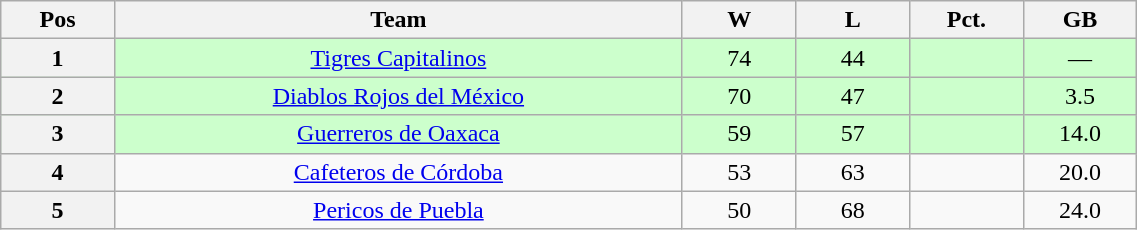<table class="wikitable plainrowheaders" width="60%" style="text-align:center;">
<tr>
<th scope="col" width="5%">Pos</th>
<th scope="col" width="25%">Team</th>
<th scope="col" width="5%">W</th>
<th scope="col" width="5%">L</th>
<th scope="col" width="5%">Pct.</th>
<th scope="col" width="5%">GB</th>
</tr>
<tr style="background-color:#ccffcc;">
<th>1</th>
<td><a href='#'>Tigres Capitalinos</a></td>
<td>74</td>
<td>44</td>
<td></td>
<td>—</td>
</tr>
<tr style="background-color:#ccffcc;">
<th>2</th>
<td><a href='#'>Diablos Rojos del México</a></td>
<td>70</td>
<td>47</td>
<td></td>
<td>3.5</td>
</tr>
<tr style="background-color:#ccffcc;">
<th>3</th>
<td><a href='#'>Guerreros de Oaxaca</a></td>
<td>59</td>
<td>57</td>
<td></td>
<td>14.0</td>
</tr>
<tr>
<th>4</th>
<td><a href='#'>Cafeteros de Córdoba</a></td>
<td>53</td>
<td>63</td>
<td></td>
<td>20.0</td>
</tr>
<tr>
<th>5</th>
<td><a href='#'>Pericos de Puebla</a></td>
<td>50</td>
<td>68</td>
<td></td>
<td>24.0</td>
</tr>
</table>
